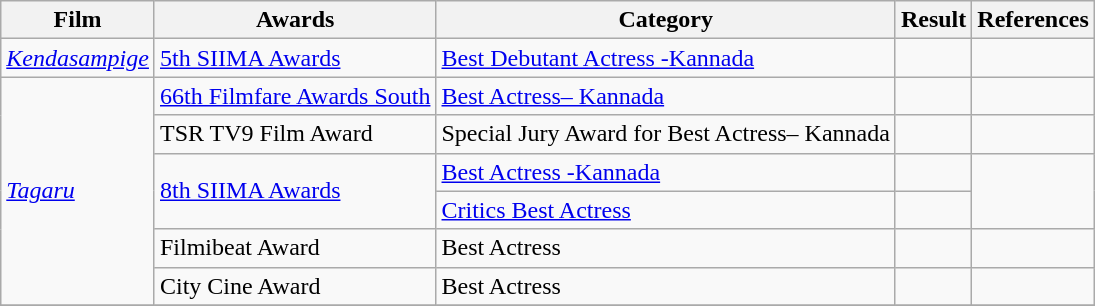<table class="wikitable sortable">
<tr>
<th>Film</th>
<th>Awards</th>
<th>Category</th>
<th>Result</th>
<th>References</th>
</tr>
<tr>
<td><em><a href='#'>Kendasampige</a></em></td>
<td><a href='#'>5th SIIMA Awards</a></td>
<td><a href='#'>Best Debutant Actress -Kannada</a></td>
<td></td>
<td></td>
</tr>
<tr>
<td rowspan=6><em><a href='#'>Tagaru</a></em></td>
<td><a href='#'>66th Filmfare Awards South</a></td>
<td><a href='#'>Best Actress– Kannada</a></td>
<td></td>
<td></td>
</tr>
<tr>
<td>TSR TV9 Film Award</td>
<td>Special Jury Award for Best Actress– Kannada</td>
<td></td>
<td></td>
</tr>
<tr>
<td rowspan=2><a href='#'>8th SIIMA Awards</a></td>
<td><a href='#'>Best Actress -Kannada</a></td>
<td></td>
<td rowspan=2></td>
</tr>
<tr>
<td><a href='#'>Critics Best Actress</a></td>
<td></td>
</tr>
<tr>
<td>Filmibeat Award</td>
<td>Best Actress</td>
<td></td>
<td></td>
</tr>
<tr>
<td>City Cine Award</td>
<td>Best Actress</td>
<td></td>
<td></td>
</tr>
<tr>
</tr>
</table>
